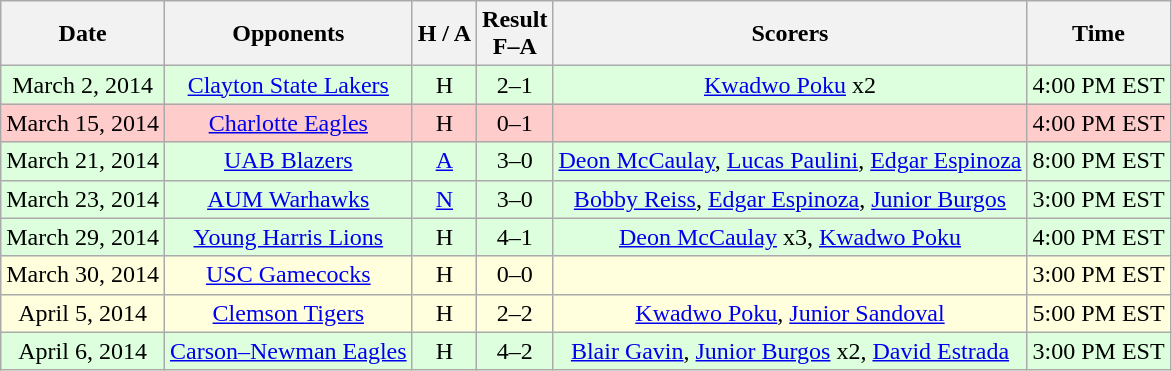<table class="wikitable" style="text-align:center">
<tr>
<th>Date</th>
<th>Opponents</th>
<th>H / A</th>
<th>Result<br>F–A</th>
<th>Scorers</th>
<th>Time</th>
</tr>
<tr bgcolor="#ddffdd">
<td>March 2, 2014</td>
<td><a href='#'>Clayton State Lakers</a></td>
<td>H</td>
<td>2–1</td>
<td><a href='#'>Kwadwo Poku</a> x2</td>
<td>4:00 PM EST</td>
</tr>
<tr bgcolor="#ffcccc">
<td>March 15, 2014</td>
<td><a href='#'>Charlotte Eagles</a></td>
<td>H</td>
<td>0–1</td>
<td></td>
<td>4:00 PM EST</td>
</tr>
<tr bgcolor="#ddffdd">
<td>March 21, 2014</td>
<td><a href='#'>UAB Blazers</a></td>
<td><a href='#'>A</a></td>
<td>3–0</td>
<td><a href='#'>Deon McCaulay</a>, <a href='#'>Lucas Paulini</a>, <a href='#'>Edgar Espinoza</a></td>
<td>8:00 PM EST</td>
</tr>
<tr bgcolor="#ddffdd">
<td>March 23, 2014</td>
<td><a href='#'>AUM Warhawks</a></td>
<td><a href='#'>N</a></td>
<td>3–0</td>
<td><a href='#'>Bobby Reiss</a>, <a href='#'>Edgar Espinoza</a>, <a href='#'>Junior Burgos</a></td>
<td>3:00 PM EST</td>
</tr>
<tr bgcolor="#ddffdd">
<td>March 29, 2014</td>
<td><a href='#'>Young Harris Lions</a></td>
<td>H</td>
<td>4–1</td>
<td><a href='#'>Deon McCaulay</a> x3, <a href='#'>Kwadwo Poku</a></td>
<td>4:00 PM EST</td>
</tr>
<tr bgcolor="#ffffdd">
<td>March 30, 2014</td>
<td><a href='#'>USC Gamecocks</a></td>
<td>H</td>
<td>0–0</td>
<td></td>
<td>3:00 PM EST</td>
</tr>
<tr bgcolor="#ffffdd">
<td>April 5, 2014</td>
<td><a href='#'>Clemson Tigers</a></td>
<td>H</td>
<td>2–2</td>
<td><a href='#'>Kwadwo Poku</a>, <a href='#'>Junior Sandoval</a></td>
<td>5:00 PM EST</td>
</tr>
<tr bgcolor="#ddffdd">
<td>April 6, 2014</td>
<td><a href='#'>Carson–Newman Eagles</a></td>
<td>H</td>
<td>4–2</td>
<td><a href='#'>Blair Gavin</a>, <a href='#'>Junior Burgos</a> x2, <a href='#'>David Estrada</a></td>
<td>3:00 PM EST</td>
</tr>
</table>
